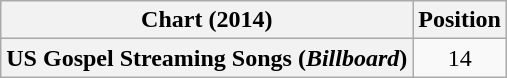<table class="wikitable plainrowheaders">
<tr>
<th>Chart (2014)</th>
<th>Position</th>
</tr>
<tr>
<th scope="row">US Gospel Streaming Songs (<em>Billboard</em>)</th>
<td style="text-align:center;">14</td>
</tr>
</table>
